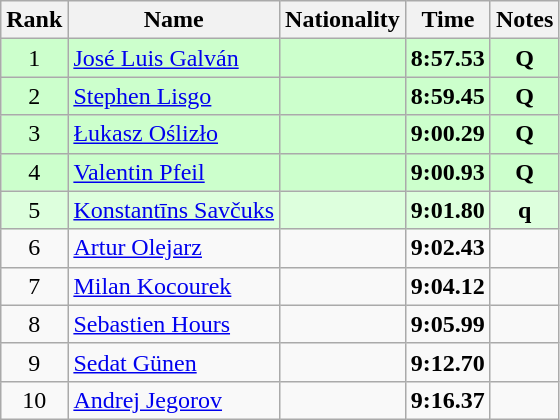<table class="wikitable sortable" style="text-align:center">
<tr>
<th>Rank</th>
<th>Name</th>
<th>Nationality</th>
<th>Time</th>
<th>Notes</th>
</tr>
<tr bgcolor=ccffcc>
<td>1</td>
<td align=left><a href='#'>José Luis Galván</a></td>
<td align=left></td>
<td><strong>8:57.53</strong></td>
<td><strong>Q</strong></td>
</tr>
<tr bgcolor=ccffcc>
<td>2</td>
<td align=left><a href='#'>Stephen Lisgo</a></td>
<td align=left></td>
<td><strong>8:59.45</strong></td>
<td><strong>Q</strong></td>
</tr>
<tr bgcolor=ccffcc>
<td>3</td>
<td align=left><a href='#'>Łukasz Oślizło</a></td>
<td align=left></td>
<td><strong>9:00.29</strong></td>
<td><strong>Q</strong></td>
</tr>
<tr bgcolor=ccffcc>
<td>4</td>
<td align=left><a href='#'>Valentin Pfeil</a></td>
<td align=left></td>
<td><strong>9:00.93</strong></td>
<td><strong>Q</strong></td>
</tr>
<tr bgcolor=ddffdd>
<td>5</td>
<td align=left><a href='#'>Konstantīns Savčuks</a></td>
<td align=left></td>
<td><strong>9:01.80</strong></td>
<td><strong>q</strong></td>
</tr>
<tr>
<td>6</td>
<td align=left><a href='#'>Artur Olejarz</a></td>
<td align=left></td>
<td><strong>9:02.43</strong></td>
<td></td>
</tr>
<tr>
<td>7</td>
<td align=left><a href='#'>Milan Kocourek</a></td>
<td align=left></td>
<td><strong>9:04.12</strong></td>
<td></td>
</tr>
<tr>
<td>8</td>
<td align=left><a href='#'>Sebastien Hours</a></td>
<td align=left></td>
<td><strong>9:05.99</strong></td>
<td></td>
</tr>
<tr>
<td>9</td>
<td align=left><a href='#'>Sedat Günen</a></td>
<td align=left></td>
<td><strong>9:12.70</strong></td>
<td></td>
</tr>
<tr>
<td>10</td>
<td align=left><a href='#'>Andrej Jegorov</a></td>
<td align=left></td>
<td><strong>9:16.37</strong></td>
<td></td>
</tr>
</table>
